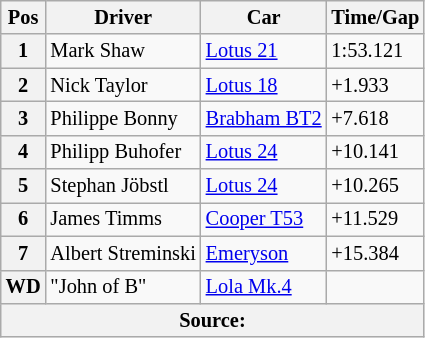<table class="wikitable" style="font-size: 85%;">
<tr>
<th>Pos</th>
<th>Driver</th>
<th>Car</th>
<th>Time/Gap</th>
</tr>
<tr>
<th>1</th>
<td> Mark Shaw</td>
<td><a href='#'>Lotus 21</a></td>
<td>1:53.121</td>
</tr>
<tr>
<th>2</th>
<td> Nick Taylor</td>
<td><a href='#'>Lotus 18</a></td>
<td>+1.933</td>
</tr>
<tr>
<th>3</th>
<td> Philippe Bonny</td>
<td><a href='#'>Brabham BT2</a></td>
<td>+7.618</td>
</tr>
<tr>
<th>4</th>
<td> Philipp Buhofer</td>
<td><a href='#'>Lotus 24</a></td>
<td>+10.141</td>
</tr>
<tr>
<th>5</th>
<td> Stephan Jöbstl</td>
<td><a href='#'>Lotus 24</a></td>
<td>+10.265</td>
</tr>
<tr>
<th>6</th>
<td> James Timms</td>
<td><a href='#'>Cooper T53</a></td>
<td>+11.529</td>
</tr>
<tr>
<th>7</th>
<td> Albert Streminski</td>
<td><a href='#'>Emeryson</a></td>
<td>+15.384</td>
</tr>
<tr>
<th>WD</th>
<td> "John of B"</td>
<td><a href='#'>Lola Mk.4</a></td>
<td></td>
</tr>
<tr>
<th colspan=4>Source:</th>
</tr>
</table>
